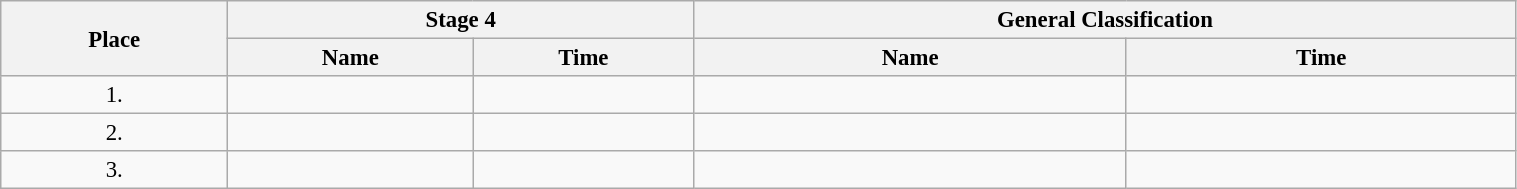<table class=wikitable style="font-size:95%" width="80%">
<tr>
<th rowspan="2">Place</th>
<th colspan="2">Stage 4</th>
<th colspan="2">General Classification</th>
</tr>
<tr>
<th>Name</th>
<th>Time</th>
<th>Name</th>
<th>Time</th>
</tr>
<tr>
<td align="center">1.</td>
<td></td>
<td></td>
<td></td>
<td></td>
</tr>
<tr>
<td align="center">2.</td>
<td></td>
<td></td>
<td></td>
<td></td>
</tr>
<tr>
<td align="center">3.</td>
<td></td>
<td></td>
<td></td>
<td></td>
</tr>
</table>
